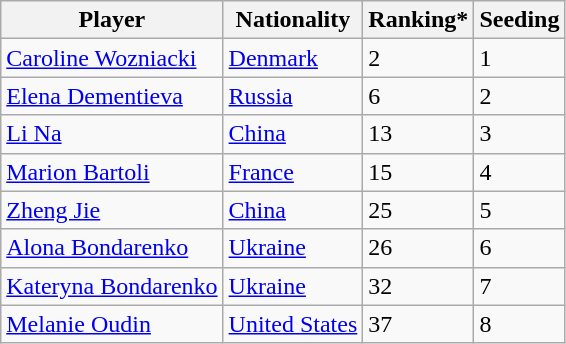<table class="wikitable" border="1">
<tr>
<th>Player</th>
<th>Nationality</th>
<th>Ranking*</th>
<th>Seeding</th>
</tr>
<tr>
<td><a href='#'>Caroline Wozniacki</a></td>
<td> <a href='#'>Denmark</a></td>
<td>2</td>
<td>1</td>
</tr>
<tr>
<td><a href='#'>Elena Dementieva</a></td>
<td> <a href='#'>Russia</a></td>
<td>6</td>
<td>2</td>
</tr>
<tr>
<td><a href='#'>Li Na</a></td>
<td> <a href='#'>China</a></td>
<td>13</td>
<td>3</td>
</tr>
<tr>
<td><a href='#'>Marion Bartoli</a></td>
<td> <a href='#'>France</a></td>
<td>15</td>
<td>4</td>
</tr>
<tr>
<td><a href='#'>Zheng Jie</a></td>
<td> <a href='#'>China</a></td>
<td>25</td>
<td>5</td>
</tr>
<tr>
<td><a href='#'>Alona Bondarenko</a></td>
<td> <a href='#'>Ukraine</a></td>
<td>26</td>
<td>6</td>
</tr>
<tr>
<td><a href='#'>Kateryna Bondarenko</a></td>
<td> <a href='#'>Ukraine</a></td>
<td>32</td>
<td>7</td>
</tr>
<tr>
<td><a href='#'>Melanie Oudin</a></td>
<td> <a href='#'>United States</a></td>
<td>37</td>
<td>8</td>
</tr>
</table>
